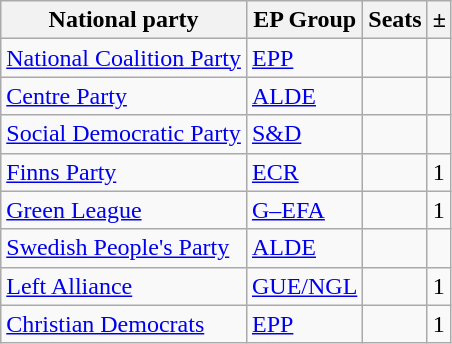<table class="wikitable">
<tr>
<th>National party</th>
<th>EP Group</th>
<th>Seats</th>
<th>±</th>
</tr>
<tr>
<td> <a href='#'>National Coalition Party</a></td>
<td> <a href='#'>EPP</a></td>
<td></td>
<td></td>
</tr>
<tr>
<td> <a href='#'>Centre Party</a></td>
<td> <a href='#'>ALDE</a></td>
<td></td>
<td></td>
</tr>
<tr>
<td> <a href='#'>Social Democratic Party</a></td>
<td> <a href='#'>S&D</a></td>
<td></td>
<td></td>
</tr>
<tr>
<td> <a href='#'>Finns Party</a></td>
<td> <a href='#'>ECR</a></td>
<td></td>
<td> 1</td>
</tr>
<tr>
<td> <a href='#'>Green League</a></td>
<td> <a href='#'>G–EFA</a></td>
<td></td>
<td> 1</td>
</tr>
<tr>
<td> <a href='#'>Swedish People's Party</a></td>
<td> <a href='#'>ALDE</a></td>
<td></td>
<td></td>
</tr>
<tr>
<td> <a href='#'>Left Alliance</a></td>
<td> <a href='#'>GUE/NGL</a></td>
<td></td>
<td> 1</td>
</tr>
<tr>
<td> <a href='#'>Christian Democrats</a></td>
<td> <a href='#'>EPP</a></td>
<td></td>
<td> 1</td>
</tr>
</table>
